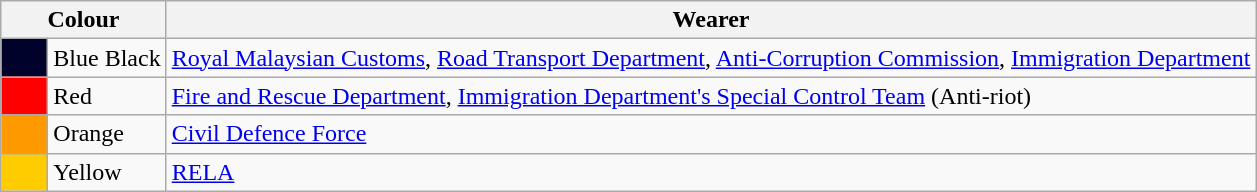<table class="wikitable">
<tr>
<th colspan="2">Colour</th>
<th>Wearer</th>
</tr>
<tr>
<td style="background:#00022B;">      </td>
<td>Blue Black</td>
<td><a href='#'>Royal Malaysian Customs</a>, <a href='#'>Road Transport Department</a>, <a href='#'>Anti-Corruption Commission</a>, <a href='#'>Immigration Department</a></td>
</tr>
<tr>
<td style="background:#ff0000;"></td>
<td>Red</td>
<td><a href='#'>Fire and Rescue Department</a>, <a href='#'>Immigration Department's Special Control Team</a> (Anti-riot)</td>
</tr>
<tr>
<td style="background:#ff9900;"></td>
<td>Orange</td>
<td><a href='#'>Civil Defence Force</a></td>
</tr>
<tr>
<td style="background:#ffcc00;"></td>
<td>Yellow</td>
<td><a href='#'>RELA</a></td>
</tr>
</table>
